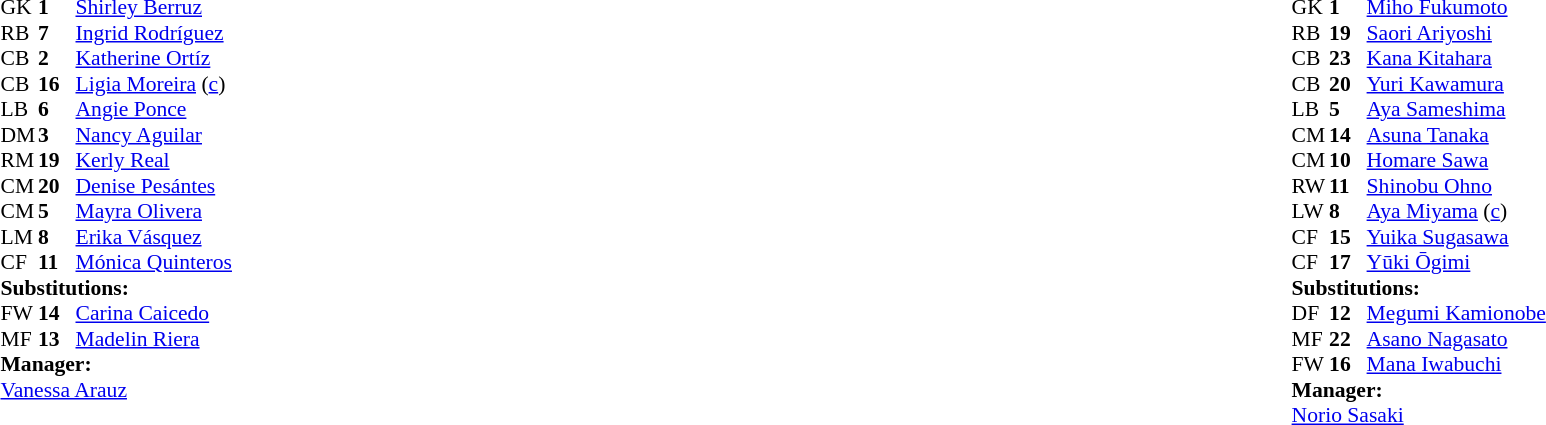<table width="100%">
<tr>
<td valign="top" width="50%"><br><table style="font-size: 90%" cellspacing="0" cellpadding="0">
<tr>
<th width="25"></th>
<th width="25"></th>
</tr>
<tr>
<td>GK</td>
<td><strong>1</strong></td>
<td><a href='#'>Shirley Berruz</a></td>
</tr>
<tr>
<td>RB</td>
<td><strong>7</strong></td>
<td><a href='#'>Ingrid Rodríguez</a></td>
</tr>
<tr>
<td>CB</td>
<td><strong>2</strong></td>
<td><a href='#'>Katherine Ortíz</a></td>
</tr>
<tr>
<td>CB</td>
<td><strong>16</strong></td>
<td><a href='#'>Ligia Moreira</a> (<a href='#'>c</a>)</td>
</tr>
<tr>
<td>LB</td>
<td><strong>6</strong></td>
<td><a href='#'>Angie Ponce</a></td>
</tr>
<tr>
<td>DM</td>
<td><strong>3</strong></td>
<td><a href='#'>Nancy Aguilar</a></td>
<td></td>
</tr>
<tr>
<td>RM</td>
<td><strong>19</strong></td>
<td><a href='#'>Kerly Real</a></td>
</tr>
<tr>
<td>CM</td>
<td><strong>20</strong></td>
<td><a href='#'>Denise Pesántes</a></td>
</tr>
<tr>
<td>CM</td>
<td><strong>5</strong></td>
<td><a href='#'>Mayra Olivera</a></td>
</tr>
<tr>
<td>LM</td>
<td><strong>8</strong></td>
<td><a href='#'>Erika Vásquez</a></td>
<td></td>
<td></td>
</tr>
<tr>
<td>CF</td>
<td><strong>11</strong></td>
<td><a href='#'>Mónica Quinteros</a></td>
<td></td>
<td></td>
</tr>
<tr>
<td colspan=3><strong>Substitutions:</strong></td>
</tr>
<tr>
<td>FW</td>
<td><strong>14</strong></td>
<td><a href='#'>Carina Caicedo</a></td>
<td></td>
<td></td>
</tr>
<tr>
<td>MF</td>
<td><strong>13</strong></td>
<td><a href='#'>Madelin Riera</a></td>
<td></td>
<td></td>
</tr>
<tr>
<td colspan=3><strong>Manager:</strong></td>
</tr>
<tr>
<td colspan=3><a href='#'>Vanessa Arauz</a></td>
</tr>
</table>
</td>
<td valign="top"></td>
<td valign="top" width="50%"><br><table style="font-size: 90%" cellspacing="0" cellpadding="0" align="center">
<tr>
<th width=25></th>
<th width=25></th>
</tr>
<tr>
<td>GK</td>
<td><strong>1</strong></td>
<td><a href='#'>Miho Fukumoto</a></td>
</tr>
<tr>
<td>RB</td>
<td><strong>19</strong></td>
<td><a href='#'>Saori Ariyoshi</a></td>
</tr>
<tr>
<td>CB</td>
<td><strong>23</strong></td>
<td><a href='#'>Kana Kitahara</a></td>
<td></td>
<td></td>
</tr>
<tr>
<td>CB</td>
<td><strong>20</strong></td>
<td><a href='#'>Yuri Kawamura</a></td>
</tr>
<tr>
<td>LB</td>
<td><strong>5</strong></td>
<td><a href='#'>Aya Sameshima</a></td>
</tr>
<tr>
<td>CM</td>
<td><strong>14</strong></td>
<td><a href='#'>Asuna Tanaka</a></td>
</tr>
<tr>
<td>CM</td>
<td><strong>10</strong></td>
<td><a href='#'>Homare Sawa</a></td>
</tr>
<tr>
<td>RW</td>
<td><strong>11</strong></td>
<td><a href='#'>Shinobu Ohno</a></td>
<td></td>
<td></td>
</tr>
<tr>
<td>LW</td>
<td><strong>8</strong></td>
<td><a href='#'>Aya Miyama</a> (<a href='#'>c</a>)</td>
</tr>
<tr>
<td>CF</td>
<td><strong>15</strong></td>
<td><a href='#'>Yuika Sugasawa</a></td>
<td></td>
<td></td>
</tr>
<tr>
<td>CF</td>
<td><strong>17</strong></td>
<td><a href='#'>Yūki Ōgimi</a></td>
</tr>
<tr>
<td colspan=3><strong>Substitutions:</strong></td>
</tr>
<tr>
<td>DF</td>
<td><strong>12</strong></td>
<td><a href='#'>Megumi Kamionobe</a></td>
<td></td>
<td></td>
</tr>
<tr>
<td>MF</td>
<td><strong>22</strong></td>
<td><a href='#'>Asano Nagasato</a></td>
<td></td>
<td></td>
</tr>
<tr>
<td>FW</td>
<td><strong>16</strong></td>
<td><a href='#'>Mana Iwabuchi</a></td>
<td></td>
<td></td>
</tr>
<tr>
<td colspan=3><strong>Manager:</strong></td>
</tr>
<tr>
<td colspan=3><a href='#'>Norio Sasaki</a></td>
</tr>
</table>
</td>
</tr>
</table>
